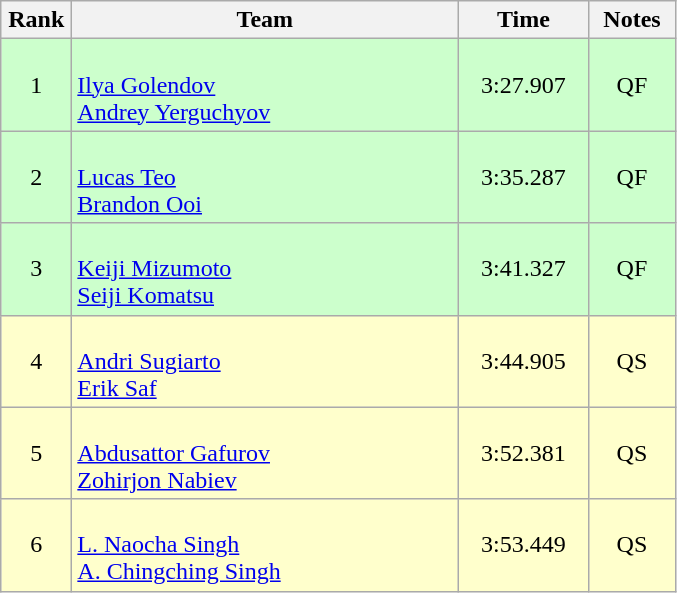<table class=wikitable style="text-align:center">
<tr>
<th width=40>Rank</th>
<th width=250>Team</th>
<th width=80>Time</th>
<th width=50>Notes</th>
</tr>
<tr bgcolor="ccffcc">
<td>1</td>
<td align=left><br><a href='#'>Ilya Golendov</a><br><a href='#'>Andrey Yerguchyov</a></td>
<td>3:27.907</td>
<td>QF</td>
</tr>
<tr bgcolor="ccffcc">
<td>2</td>
<td align=left><br><a href='#'>Lucas Teo</a><br><a href='#'>Brandon Ooi</a></td>
<td>3:35.287</td>
<td>QF</td>
</tr>
<tr bgcolor="ccffcc">
<td>3</td>
<td align=left><br><a href='#'>Keiji Mizumoto</a><br><a href='#'>Seiji Komatsu</a></td>
<td>3:41.327</td>
<td>QF</td>
</tr>
<tr bgcolor="#ffffcc">
<td>4</td>
<td align=left><br><a href='#'>Andri Sugiarto</a><br><a href='#'>Erik Saf</a></td>
<td>3:44.905</td>
<td>QS</td>
</tr>
<tr bgcolor="#ffffcc">
<td>5</td>
<td align=left><br><a href='#'>Abdusattor Gafurov</a><br><a href='#'>Zohirjon Nabiev</a></td>
<td>3:52.381</td>
<td>QS</td>
</tr>
<tr bgcolor="#ffffcc">
<td>6</td>
<td align=left><br><a href='#'>L. Naocha Singh</a><br><a href='#'>A. Chingching Singh</a></td>
<td>3:53.449</td>
<td>QS</td>
</tr>
</table>
